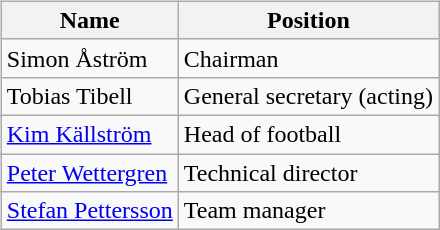<table>
<tr>
<td valign="top"><br><table class="wikitable">
<tr>
<th>Name</th>
<th>Position</th>
</tr>
<tr>
<td> Simon Åström</td>
<td>Chairman</td>
</tr>
<tr>
<td> Tobias Tibell</td>
<td>General secretary (acting)</td>
</tr>
<tr>
<td> <a href='#'>Kim Källström</a></td>
<td>Head of football</td>
</tr>
<tr>
<td> <a href='#'>Peter Wettergren</a></td>
<td>Technical director</td>
</tr>
<tr>
<td> <a href='#'>Stefan Pettersson</a></td>
<td>Team manager</td>
</tr>
</table>
</td>
</tr>
</table>
